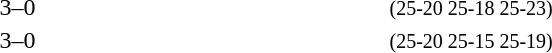<table>
<tr>
<th width=200></th>
<th width=80></th>
<th width=200></th>
<th width=220></th>
</tr>
<tr>
<td align=right><strong></strong></td>
<td align=center>3–0</td>
<td></td>
<td><small>(25-20 25-18 25-23)</small></td>
</tr>
<tr>
<td align=right><strong></strong></td>
<td align=center>3–0</td>
<td></td>
<td><small>(25-20 25-15 25-19)</small></td>
</tr>
</table>
